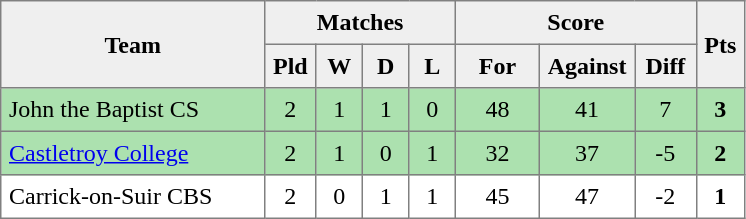<table style=border-collapse:collapse border=1 cellspacing=0 cellpadding=5>
<tr align=center bgcolor=#efefef>
<th rowspan=2 width=165>Team</th>
<th colspan=4>Matches</th>
<th colspan=3>Score</th>
<th rowspan=2width=20>Pts</th>
</tr>
<tr align=center bgcolor=#efefef>
<th width=20>Pld</th>
<th width=20>W</th>
<th width=20>D</th>
<th width=20>L</th>
<th width=45>For</th>
<th width=45>Against</th>
<th width=30>Diff</th>
</tr>
<tr align=center style="background:#ACE1AF;">
<td style="text-align:left;">John the Baptist CS</td>
<td>2</td>
<td>1</td>
<td>1</td>
<td>0</td>
<td>48</td>
<td>41</td>
<td>7</td>
<td><strong>3</strong></td>
</tr>
<tr align=center style="background:#ACE1AF;">
<td style="text-align:left;"><a href='#'>Castletroy College</a></td>
<td>2</td>
<td>1</td>
<td>0</td>
<td>1</td>
<td>32</td>
<td>37</td>
<td>-5</td>
<td><strong>2</strong></td>
</tr>
<tr align=center>
<td style="text-align:left;">Carrick-on-Suir CBS</td>
<td>2</td>
<td>0</td>
<td>1</td>
<td>1</td>
<td>45</td>
<td>47</td>
<td>-2</td>
<td><strong>1</strong></td>
</tr>
</table>
